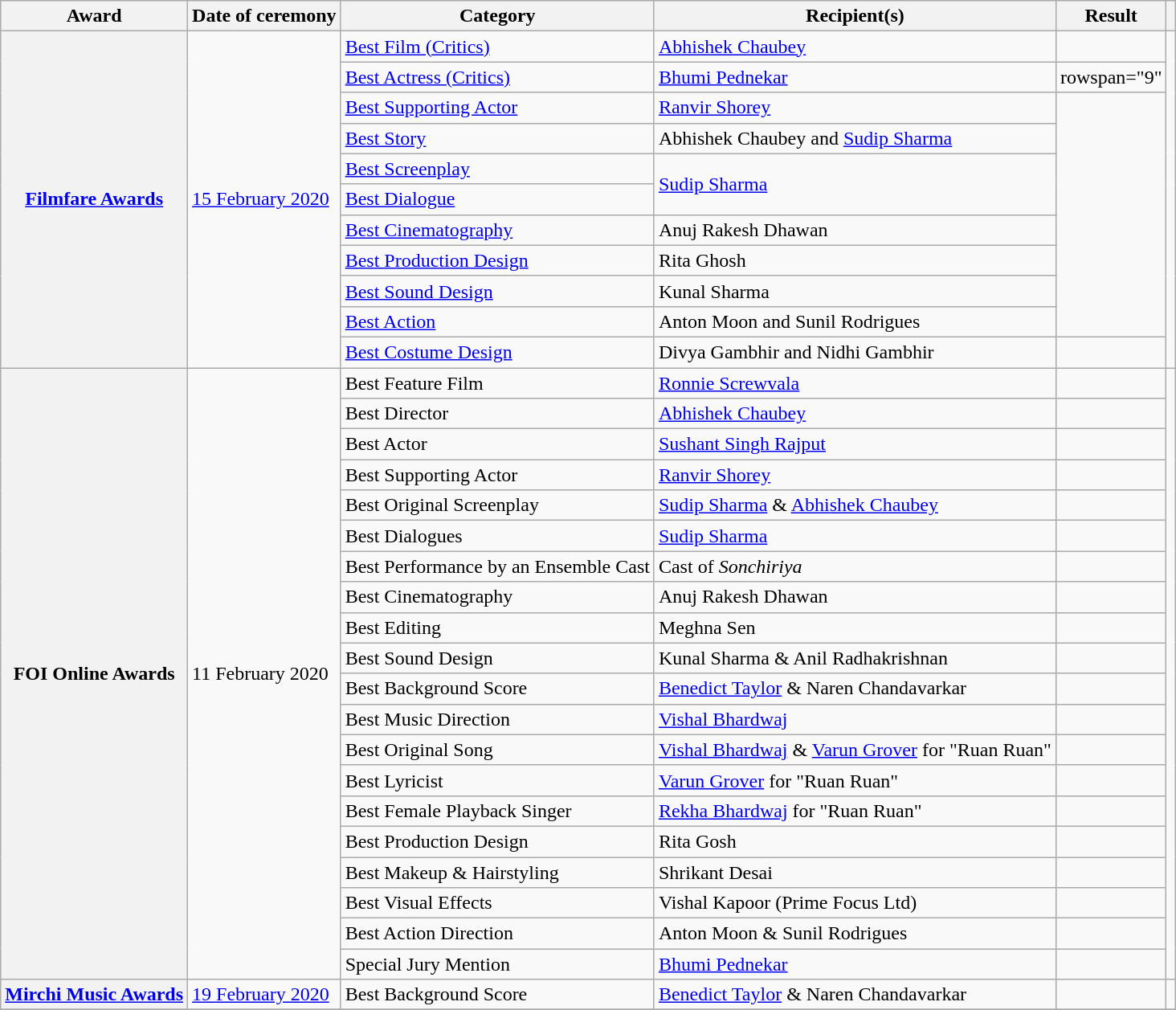<table class="wikitable plainrowheaders sortable">
<tr>
<th scope="col">Award</th>
<th scope="col">Date of ceremony</th>
<th scope="col">Category</th>
<th scope="col">Recipient(s)</th>
<th scope="col" class="unsortable">Result</th>
<th scope="col" class="unsortable"></th>
</tr>
<tr>
<th scope="row" rowspan="11"><a href='#'>Filmfare Awards</a></th>
<td rowspan="11"><a href='#'>15 February 2020</a></td>
<td><a href='#'>Best Film (Critics)</a></td>
<td><a href='#'>Abhishek Chaubey</a> </td>
<td></td>
<td style="text-align:center;" rowspan="11"><br><br><br></td>
</tr>
<tr>
<td><a href='#'>Best Actress (Critics)</a></td>
<td><a href='#'>Bhumi Pednekar</a></td>
<td>rowspan="9"</td>
</tr>
<tr>
<td><a href='#'>Best Supporting Actor</a></td>
<td><a href='#'>Ranvir Shorey</a></td>
</tr>
<tr>
<td><a href='#'>Best Story</a></td>
<td>Abhishek Chaubey and <a href='#'>Sudip Sharma</a></td>
</tr>
<tr>
<td><a href='#'>Best Screenplay</a></td>
<td rowspan="2"><a href='#'>Sudip Sharma</a></td>
</tr>
<tr>
<td><a href='#'>Best Dialogue</a></td>
</tr>
<tr>
<td><a href='#'>Best Cinematography</a></td>
<td>Anuj Rakesh Dhawan</td>
</tr>
<tr>
<td><a href='#'>Best Production Design</a></td>
<td>Rita Ghosh</td>
</tr>
<tr>
<td><a href='#'>Best Sound Design</a></td>
<td>Kunal Sharma</td>
</tr>
<tr>
<td><a href='#'>Best Action</a></td>
<td>Anton Moon and Sunil Rodrigues</td>
</tr>
<tr>
<td><a href='#'>Best Costume Design</a></td>
<td>Divya Gambhir and Nidhi Gambhir</td>
<td></td>
</tr>
<tr>
<th scope="row" rowspan="20">FOI Online Awards</th>
<td rowspan="20">11 February 2020</td>
<td>Best Feature Film</td>
<td><a href='#'>Ronnie Screwvala</a></td>
<td></td>
<td style="text-align:center;" rowspan="20"></td>
</tr>
<tr>
<td>Best Director</td>
<td><a href='#'>Abhishek Chaubey</a></td>
<td></td>
</tr>
<tr>
<td>Best Actor</td>
<td><a href='#'>Sushant Singh Rajput</a></td>
<td></td>
</tr>
<tr>
<td>Best Supporting Actor</td>
<td><a href='#'>Ranvir Shorey</a></td>
<td></td>
</tr>
<tr>
<td>Best Original Screenplay</td>
<td><a href='#'>Sudip Sharma</a> & <a href='#'>Abhishek Chaubey</a></td>
<td></td>
</tr>
<tr>
<td>Best Dialogues</td>
<td><a href='#'>Sudip Sharma</a></td>
<td></td>
</tr>
<tr>
<td>Best Performance by an Ensemble Cast</td>
<td>Cast of <em>Sonchiriya</em></td>
<td></td>
</tr>
<tr>
<td>Best Cinematography</td>
<td>Anuj Rakesh Dhawan</td>
<td></td>
</tr>
<tr>
<td>Best Editing</td>
<td>Meghna Sen</td>
<td></td>
</tr>
<tr>
<td>Best Sound Design</td>
<td>Kunal Sharma & Anil Radhakrishnan</td>
<td></td>
</tr>
<tr>
<td>Best Background Score</td>
<td><a href='#'>Benedict Taylor</a> & Naren Chandavarkar</td>
<td></td>
</tr>
<tr>
<td>Best Music Direction</td>
<td><a href='#'>Vishal Bhardwaj</a></td>
<td></td>
</tr>
<tr>
<td>Best Original Song</td>
<td><a href='#'>Vishal Bhardwaj</a> & <a href='#'>Varun Grover</a> for "Ruan Ruan"</td>
<td></td>
</tr>
<tr>
<td>Best Lyricist</td>
<td><a href='#'>Varun Grover</a> for "Ruan Ruan"</td>
<td></td>
</tr>
<tr>
<td>Best Female Playback Singer</td>
<td><a href='#'>Rekha Bhardwaj</a> for "Ruan Ruan"</td>
<td></td>
</tr>
<tr>
<td>Best Production Design</td>
<td>Rita Gosh</td>
<td></td>
</tr>
<tr>
<td>Best Makeup & Hairstyling</td>
<td>Shrikant Desai</td>
<td></td>
</tr>
<tr>
<td>Best Visual Effects</td>
<td>Vishal Kapoor (Prime Focus Ltd)</td>
<td></td>
</tr>
<tr>
<td>Best Action Direction</td>
<td>Anton Moon & Sunil Rodrigues</td>
<td></td>
</tr>
<tr>
<td>Special Jury Mention</td>
<td><a href='#'>Bhumi Pednekar</a></td>
<td></td>
</tr>
<tr>
<th scope="row"><a href='#'>Mirchi Music Awards</a></th>
<td><a href='#'>19 February 2020</a></td>
<td>Best Background Score</td>
<td><a href='#'>Benedict Taylor</a> & Naren Chandavarkar</td>
<td></td>
<td style="text-align:center;"></td>
</tr>
<tr>
</tr>
</table>
